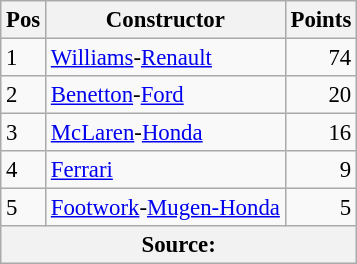<table class="wikitable" style="font-size: 95%;">
<tr>
<th>Pos</th>
<th>Constructor</th>
<th>Points</th>
</tr>
<tr>
<td>1</td>
<td> <a href='#'>Williams</a>-<a href='#'>Renault</a></td>
<td align="right">74</td>
</tr>
<tr>
<td>2</td>
<td> <a href='#'>Benetton</a>-<a href='#'>Ford</a></td>
<td align="right">20</td>
</tr>
<tr>
<td>3</td>
<td> <a href='#'>McLaren</a>-<a href='#'>Honda</a></td>
<td align="right">16</td>
</tr>
<tr>
<td>4</td>
<td> <a href='#'>Ferrari</a></td>
<td align="right">9</td>
</tr>
<tr>
<td>5</td>
<td> <a href='#'>Footwork</a>-<a href='#'>Mugen-Honda</a></td>
<td align="right">5</td>
</tr>
<tr>
<th colspan=4>Source: </th>
</tr>
</table>
